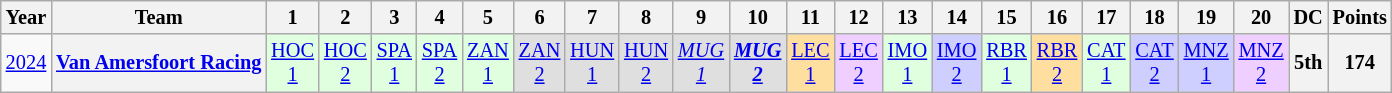<table class="wikitable" style="text-align:center; font-size:85%">
<tr>
<th>Year</th>
<th>Team</th>
<th>1</th>
<th>2</th>
<th>3</th>
<th>4</th>
<th>5</th>
<th>6</th>
<th>7</th>
<th>8</th>
<th>9</th>
<th>10</th>
<th>11</th>
<th>12</th>
<th>13</th>
<th>14</th>
<th>15</th>
<th>16</th>
<th>17</th>
<th>18</th>
<th>19</th>
<th>20</th>
<th>DC</th>
<th>Points</th>
</tr>
<tr>
<td><a href='#'>2024</a></td>
<th nowrap><a href='#'>Van Amersfoort Racing</a></th>
<td style="background:#dfffdf;"><a href='#'>HOC<br>1</a><br></td>
<td style="background:#dfffdf;"><a href='#'>HOC<br>2</a><br></td>
<td style="background:#dfffdf;"><a href='#'>SPA<br>1</a><br></td>
<td style="background:#dfffdf;"><a href='#'>SPA<br>2</a><br></td>
<td style="background:#dfffdf;"><a href='#'>ZAN<br>1</a><br></td>
<td style="background:#dfdfdf;"><a href='#'>ZAN<br>2</a><br></td>
<td style="background:#dfdfdf;"><a href='#'>HUN<br>1</a><br></td>
<td style="background:#dfdfdf;"><a href='#'>HUN<br>2</a><br></td>
<td style="background:#dfdfdf;"><em><a href='#'>MUG<br>1</a></em><br></td>
<td style="background:#dfdfdf;"><strong><em><a href='#'>MUG<br>2</a></em></strong><br></td>
<td style="background:#ffdf9f;"><a href='#'>LEC<br>1</a><br></td>
<td style="background:#efcfff;"><a href='#'>LEC<br>2</a><br></td>
<td style="background:#dfffdf;"><a href='#'>IMO<br>1</a><br></td>
<td style="background:#cfcfff;"><a href='#'>IMO<br>2</a><br></td>
<td style="background:#dfffdf;"><a href='#'>RBR<br>1</a><br></td>
<td style="background:#ffdf9f;"><a href='#'>RBR<br>2</a><br></td>
<td style="background:#dfffdf;"><a href='#'>CAT<br>1</a><br></td>
<td style="background:#cfcfff;"><a href='#'>CAT<br>2</a><br></td>
<td style="background:#CFCFFF;"><a href='#'>MNZ<br>1</a><br></td>
<td style="background:#EFCFFF;"><a href='#'>MNZ<br>2</a><br></td>
<th style="background:#;">5th</th>
<th style="background:#;">174</th>
</tr>
</table>
